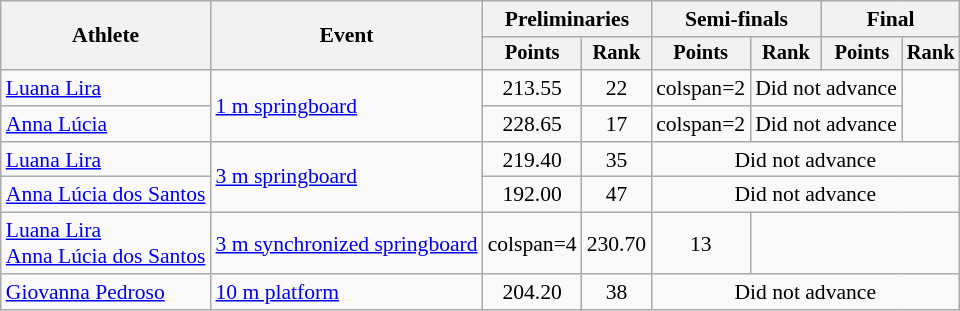<table class="wikitable" style="text-align:center; font-size:90%;">
<tr>
<th rowspan=2>Athlete</th>
<th rowspan=2>Event</th>
<th colspan=2>Preliminaries</th>
<th colspan=2>Semi-finals</th>
<th colspan=2>Final</th>
</tr>
<tr style="font-size:95%">
<th>Points</th>
<th>Rank</th>
<th>Points</th>
<th>Rank</th>
<th>Points</th>
<th>Rank</th>
</tr>
<tr>
<td align=left><a href='#'>Luana Lira</a></td>
<td align=left rowspan=2><a href='#'>1 m springboard</a></td>
<td>213.55</td>
<td>22</td>
<td>colspan=2 </td>
<td colspan=2>Did not advance</td>
</tr>
<tr>
<td align=left><a href='#'>Anna Lúcia </a></td>
<td>228.65</td>
<td>17</td>
<td>colspan=2 </td>
<td colspan=2>Did not advance</td>
</tr>
<tr>
<td align=left><a href='#'>Luana Lira</a></td>
<td align=left rowspan=2><a href='#'>3 m springboard</a></td>
<td>219.40</td>
<td>35</td>
<td colspan=4>Did not advance</td>
</tr>
<tr>
<td align=left><a href='#'>Anna Lúcia dos Santos</a></td>
<td>192.00</td>
<td>47</td>
<td colspan=4>Did not advance</td>
</tr>
<tr>
<td align=left><a href='#'>Luana Lira</a><br><a href='#'>Anna Lúcia dos Santos</a></td>
<td align=left><a href='#'>3 m synchronized springboard</a></td>
<td>colspan=4 </td>
<td>230.70</td>
<td>13</td>
</tr>
<tr>
<td align=left><a href='#'>Giovanna Pedroso</a></td>
<td align=left><a href='#'>10 m platform</a></td>
<td>204.20</td>
<td>38</td>
<td colspan=4>Did not advance</td>
</tr>
</table>
